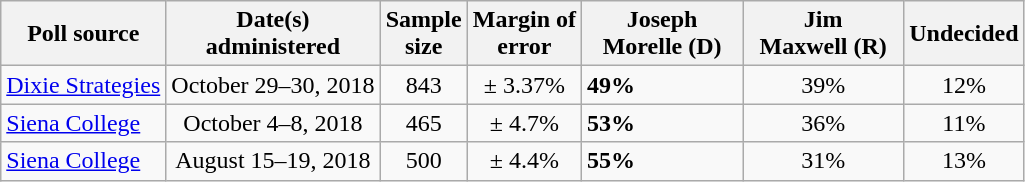<table class="wikitable">
<tr>
<th>Poll source</th>
<th>Date(s)<br>administered</th>
<th>Sample<br>size</th>
<th>Margin of<br>error</th>
<th style="width:100px;">Joseph<br>Morelle (D)</th>
<th style="width:100px;">Jim<br>Maxwell (R)</th>
<th>Undecided</th>
</tr>
<tr>
<td><a href='#'>Dixie Strategies</a></td>
<td align=center>October 29–30, 2018</td>
<td align=center>843</td>
<td align=center>± 3.37%</td>
<td><strong>49%</strong></td>
<td align=center>39%</td>
<td align=center>12%</td>
</tr>
<tr>
<td><a href='#'>Siena College</a></td>
<td align=center>October 4–8, 2018</td>
<td align=center>465</td>
<td align=center>± 4.7%</td>
<td><strong>53%</strong></td>
<td align=center>36%</td>
<td align=center>11%</td>
</tr>
<tr>
<td><a href='#'>Siena College</a></td>
<td align=center>August 15–19, 2018</td>
<td align=center>500</td>
<td align=center>± 4.4%</td>
<td><strong>55%</strong></td>
<td align=center>31%</td>
<td align=center>13%</td>
</tr>
</table>
